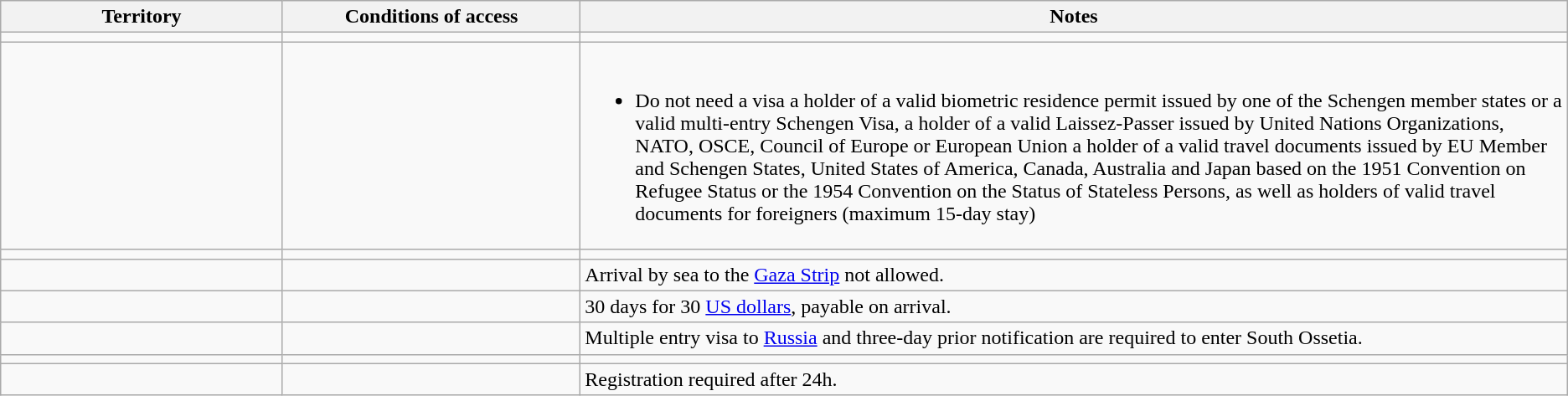<table class="wikitable" style="text-align: left; table-layout: fixed;">
<tr>
<th style="width:18%;">Territory</th>
<th style="width:19%;">Conditions of access</th>
<th>Notes</th>
</tr>
<tr>
<td></td>
<td></td>
<td></td>
</tr>
<tr>
<td></td>
<td></td>
<td><br><ul><li>Do not need a visa a holder of a valid biometric residence permit issued by one of the Schengen member states or a valid multi-entry Schengen Visa, a holder of a valid Laissez-Passer issued by United Nations Organizations, NATO, OSCE, Council of Europe or European Union a holder of a valid travel documents issued by EU Member and Schengen States, United States of America, Canada, Australia and Japan based on the 1951 Convention on Refugee Status or the 1954 Convention on the Status of Stateless Persons, as well as holders of valid travel documents for foreigners (maximum 15-day stay)</li></ul></td>
</tr>
<tr>
<td></td>
<td></td>
<td></td>
</tr>
<tr>
<td></td>
<td></td>
<td>Arrival by sea to the <a href='#'>Gaza Strip</a> not allowed.</td>
</tr>
<tr>
<td></td>
<td></td>
<td>30 days for 30 <a href='#'>US dollars</a>, payable on arrival.</td>
</tr>
<tr>
<td></td>
<td></td>
<td>Multiple entry visa to <a href='#'>Russia</a> and three-day prior notification are required to enter South Ossetia.</td>
</tr>
<tr>
<td></td>
<td></td>
<td></td>
</tr>
<tr>
<td></td>
<td></td>
<td>Registration required after 24h.</td>
</tr>
</table>
